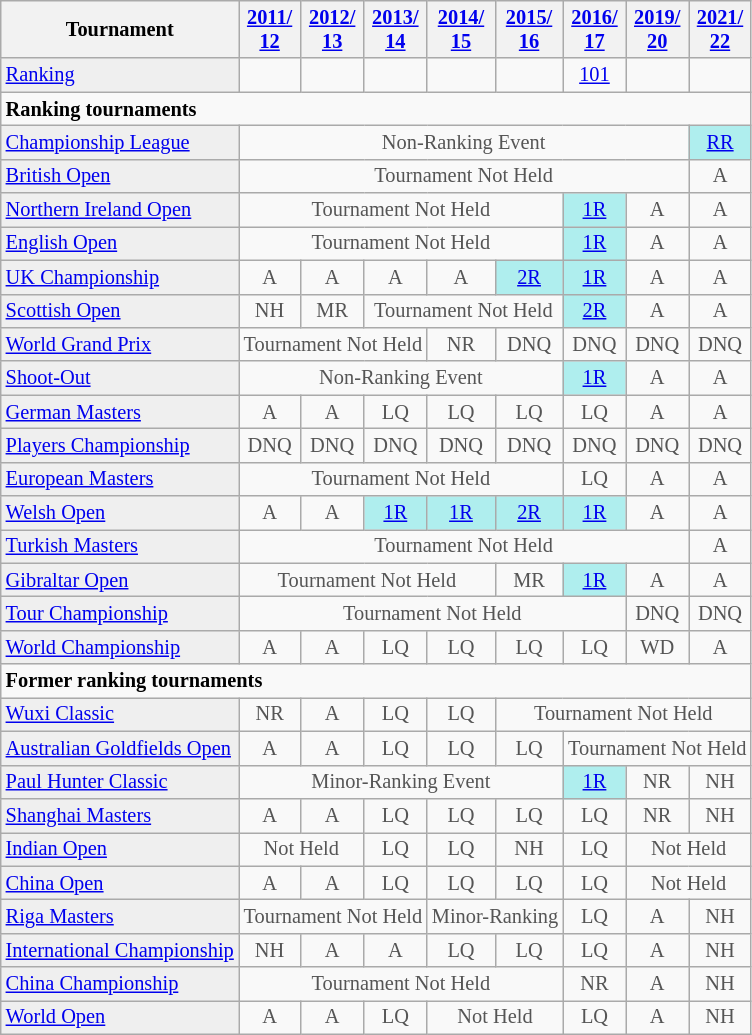<table class="wikitable"  style="font-size:85%;">
<tr>
<th>Tournament</th>
<th><a href='#'>2011/<br>12</a></th>
<th><a href='#'>2012/<br>13</a></th>
<th><a href='#'>2013/<br>14</a></th>
<th><a href='#'>2014/<br>15</a></th>
<th><a href='#'>2015/<br>16</a></th>
<th><a href='#'>2016/<br>17</a></th>
<th><a href='#'>2019/<br>20</a></th>
<th><a href='#'>2021/<br>22</a></th>
</tr>
<tr>
<td style="background:#EFEFEF;"><a href='#'>Ranking</a></td>
<td align="center"></td>
<td align="center"></td>
<td align="center"></td>
<td align="center"></td>
<td align="center"></td>
<td align="center"><a href='#'>101</a></td>
<td align="center"></td>
<td align="center"></td>
</tr>
<tr>
<td colspan="10"><strong>Ranking tournaments</strong></td>
</tr>
<tr>
<td style="background:#EFEFEF;"><a href='#'>Championship League</a></td>
<td align="center" colspan="7" style="color:#555555;">Non-Ranking Event</td>
<td align="center" style="background:#afeeee;"><a href='#'>RR</a></td>
</tr>
<tr>
<td style="background:#EFEFEF;"><a href='#'>British Open</a></td>
<td align="center" colspan="7" style="color:#555555;">Tournament Not Held</td>
<td align="center" style="color:#555555;">A</td>
</tr>
<tr>
<td style="background:#EFEFEF;"><a href='#'>Northern Ireland Open</a></td>
<td align="center" colspan="5" style="color:#555555;">Tournament Not Held</td>
<td align="center" style="background:#afeeee;"><a href='#'>1R</a></td>
<td align="center" style="color:#555555;">A</td>
<td align="center" style="color:#555555;">A</td>
</tr>
<tr>
<td style="background:#EFEFEF;"><a href='#'>English Open</a></td>
<td align="center" colspan="5" style="color:#555555;">Tournament Not Held</td>
<td align="center" style="background:#afeeee;"><a href='#'>1R</a></td>
<td align="center" style="color:#555555;">A</td>
<td align="center" style="color:#555555;">A</td>
</tr>
<tr>
<td style="background:#EFEFEF;"><a href='#'>UK Championship</a></td>
<td align="center" style="color:#555555;">A</td>
<td align="center" style="color:#555555;">A</td>
<td align="center" style="color:#555555;">A</td>
<td align="center" style="color:#555555;">A</td>
<td align="center" style="background:#afeeee;"><a href='#'>2R</a></td>
<td align="center" style="background:#afeeee;"><a href='#'>1R</a></td>
<td align="center" style="color:#555555;">A</td>
<td align="center" style="color:#555555;">A</td>
</tr>
<tr>
<td style="background:#EFEFEF;"><a href='#'>Scottish Open</a></td>
<td align="center" style="color:#555555;">NH</td>
<td align="center" style="color:#555555;">MR</td>
<td align="center" colspan="3" style="color:#555555;">Tournament Not Held</td>
<td align="center" style="background:#afeeee;"><a href='#'>2R</a></td>
<td align="center" style="color:#555555;">A</td>
<td align="center" style="color:#555555;">A</td>
</tr>
<tr>
<td style="background:#EFEFEF;"><a href='#'>World Grand Prix</a></td>
<td align="center" colspan="3" style="color:#555555;">Tournament Not Held</td>
<td align="center" style="color:#555555;">NR</td>
<td align="center" style="color:#555555;">DNQ</td>
<td align="center" style="color:#555555;">DNQ</td>
<td align="center" style="color:#555555;">DNQ</td>
<td align="center" style="color:#555555;">DNQ</td>
</tr>
<tr>
<td style="background:#EFEFEF;"><a href='#'>Shoot-Out</a></td>
<td align="center" colspan="5" style="color:#555555;">Non-Ranking Event</td>
<td align="center" style="background:#afeeee;"><a href='#'>1R</a></td>
<td align="center" style="color:#555555;">A</td>
<td align="center" style="color:#555555;">A</td>
</tr>
<tr>
<td style="background:#EFEFEF;"><a href='#'>German Masters</a></td>
<td align="center" style="color:#555555;">A</td>
<td align="center" style="color:#555555;">A</td>
<td align="center" style="color:#555555;">LQ</td>
<td align="center" style="color:#555555;">LQ</td>
<td align="center" style="color:#555555;">LQ</td>
<td align="center" style="color:#555555;">LQ</td>
<td align="center" style="color:#555555;">A</td>
<td align="center" style="color:#555555;">A</td>
</tr>
<tr>
<td style="background:#EFEFEF;"><a href='#'>Players Championship</a></td>
<td align="center" style="color:#555555;">DNQ</td>
<td align="center" style="color:#555555;">DNQ</td>
<td align="center" style="color:#555555;">DNQ</td>
<td align="center" style="color:#555555;">DNQ</td>
<td align="center" style="color:#555555;">DNQ</td>
<td align="center" style="color:#555555;">DNQ</td>
<td align="center" style="color:#555555;">DNQ</td>
<td align="center" style="color:#555555;">DNQ</td>
</tr>
<tr>
<td style="background:#EFEFEF;"><a href='#'>European Masters</a></td>
<td align="center" colspan="5" style="color:#555555;">Tournament Not Held</td>
<td align="center" style="color:#555555;">LQ</td>
<td align="center" style="color:#555555;">A</td>
<td align="center" style="color:#555555;">A</td>
</tr>
<tr>
<td style="background:#EFEFEF;"><a href='#'>Welsh Open</a></td>
<td align="center" style="color:#555555;">A</td>
<td align="center" style="color:#555555;">A</td>
<td align="center" style="background:#afeeee;"><a href='#'>1R</a></td>
<td align="center" style="background:#afeeee;"><a href='#'>1R</a></td>
<td align="center" style="background:#afeeee;"><a href='#'>2R</a></td>
<td align="center" style="background:#afeeee;"><a href='#'>1R</a></td>
<td align="center" style="color:#555555;">A</td>
<td align="center" style="color:#555555;">A</td>
</tr>
<tr>
<td style="background:#EFEFEF;"><a href='#'>Turkish Masters</a></td>
<td align="center" colspan="7" style="color:#555555;">Tournament Not Held</td>
<td align="center" style="color:#555555;">A</td>
</tr>
<tr>
<td style="background:#EFEFEF;"><a href='#'>Gibraltar Open</a></td>
<td align="center" colspan="4" style="color:#555555;">Tournament Not Held</td>
<td align="center" style="color:#555555;">MR</td>
<td align="center" style="background:#afeeee;"><a href='#'>1R</a></td>
<td align="center" style="color:#555555;">A</td>
<td align="center" style="color:#555555;">A</td>
</tr>
<tr>
<td style="background:#EFEFEF;"><a href='#'>Tour Championship</a></td>
<td align="center" colspan="6" style="color:#555555;">Tournament Not Held</td>
<td align="center" style="color:#555555;">DNQ</td>
<td align="center" style="color:#555555;">DNQ</td>
</tr>
<tr>
<td style="background:#EFEFEF;"><a href='#'>World Championship</a></td>
<td align="center" style="color:#555555;">A</td>
<td align="center" style="color:#555555;">A</td>
<td align="center" style="color:#555555;">LQ</td>
<td align="center" style="color:#555555;">LQ</td>
<td align="center" style="color:#555555;">LQ</td>
<td align="center" style="color:#555555;">LQ</td>
<td align="center" style="color:#555555;">WD</td>
<td align="center" style="color:#555555;">A</td>
</tr>
<tr>
<td colspan="10"><strong>Former ranking tournaments</strong></td>
</tr>
<tr>
<td style="background:#EFEFEF;"><a href='#'>Wuxi Classic</a></td>
<td align="center" style="color:#555555;">NR</td>
<td align="center" style="color:#555555;">A</td>
<td align="center" style="color:#555555;">LQ</td>
<td align="center" style="color:#555555;">LQ</td>
<td align="center" colspan="10" style="color:#555555;">Tournament Not Held</td>
</tr>
<tr>
<td style="background:#EFEFEF;"><a href='#'>Australian Goldfields Open</a></td>
<td align="center" style="color:#555555;">A</td>
<td align="center" style="color:#555555;">A</td>
<td align="center" style="color:#555555;">LQ</td>
<td align="center" style="color:#555555;">LQ</td>
<td align="center" style="color:#555555;">LQ</td>
<td align="center" colspan="10" style="color:#555555;">Tournament Not Held</td>
</tr>
<tr>
<td style="background:#EFEFEF;"><a href='#'>Paul Hunter Classic</a></td>
<td align="center" colspan="5" style="color:#555555;">Minor-Ranking Event</td>
<td align="center" style="background:#afeeee;"><a href='#'>1R</a></td>
<td align="center" style="color:#555555;">NR</td>
<td align="center" style="color:#555555;">NH</td>
</tr>
<tr>
<td style="background:#EFEFEF;"><a href='#'>Shanghai Masters</a></td>
<td align="center" style="color:#555555;">A</td>
<td align="center" style="color:#555555;">A</td>
<td align="center" style="color:#555555;">LQ</td>
<td align="center" style="color:#555555;">LQ</td>
<td align="center" style="color:#555555;">LQ</td>
<td align="center" style="color:#555555;">LQ</td>
<td align="center" style="color:#555555;">NR</td>
<td align="center" style="color:#555555;">NH</td>
</tr>
<tr>
<td style="background:#EFEFEF;"><a href='#'>Indian Open</a></td>
<td align="center" colspan="2" style="color:#555555;">Not Held</td>
<td align="center" style="color:#555555;">LQ</td>
<td align="center" style="color:#555555;">LQ</td>
<td align="center" style="color:#555555;">NH</td>
<td align="center" style="color:#555555;">LQ</td>
<td align="center" colspan="2" style="color:#555555;">Not Held</td>
</tr>
<tr>
<td style="background:#EFEFEF;"><a href='#'>China Open</a></td>
<td align="center" style="color:#555555;">A</td>
<td align="center" style="color:#555555;">A</td>
<td align="center" style="color:#555555;">LQ</td>
<td align="center" style="color:#555555;">LQ</td>
<td align="center" style="color:#555555;">LQ</td>
<td align="center" style="color:#555555;">LQ</td>
<td align="center" colspan="2" style="color:#555555;">Not Held</td>
</tr>
<tr>
<td style="background:#EFEFEF;"><a href='#'>Riga Masters</a></td>
<td align="center" colspan="3" style="color:#555555;">Tournament Not Held</td>
<td align="center" colspan="2" style="color:#555555;">Minor-Ranking</td>
<td align="center" style="color:#555555;">LQ</td>
<td align="center" style="color:#555555;">A</td>
<td align="center" style="color:#555555;">NH</td>
</tr>
<tr>
<td style="background:#EFEFEF;"><a href='#'>International Championship</a></td>
<td align="center" style="color:#555555;">NH</td>
<td align="center" style="color:#555555;">A</td>
<td align="center" style="color:#555555;">A</td>
<td align="center" style="color:#555555;">LQ</td>
<td align="center" style="color:#555555;">LQ</td>
<td align="center" style="color:#555555;">LQ</td>
<td align="center" style="color:#555555;">A</td>
<td align="center" style="color:#555555;">NH</td>
</tr>
<tr>
<td style="background:#EFEFEF;"><a href='#'>China Championship</a></td>
<td align="center" colspan="5" style="color:#555555;">Tournament Not Held</td>
<td align="center" style="color:#555555;">NR</td>
<td align="center" style="color:#555555;">A</td>
<td align="center" style="color:#555555;">NH</td>
</tr>
<tr>
<td style="background:#EFEFEF;"><a href='#'>World Open</a></td>
<td align="center" style="color:#555555;">A</td>
<td align="center" style="color:#555555;">A</td>
<td align="center" style="color:#555555;">LQ</td>
<td align="center" colspan="2" style="color:#555555;">Not Held</td>
<td align="center" style="color:#555555;">LQ</td>
<td align="center" style="color:#555555;">A</td>
<td align="center" style="color:#555555;">NH</td>
</tr>
</table>
